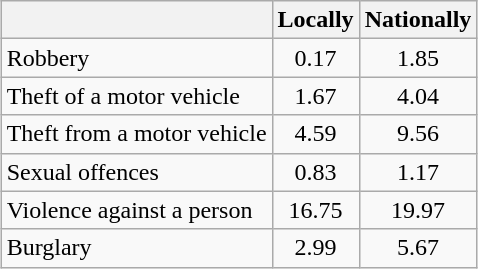<table class="wikitable" style="text-align:left; margin:1em auto 1em auto;"|>
<tr>
<th></th>
<th>Locally</th>
<th>Nationally</th>
</tr>
<tr>
<td>Robbery</td>
<td style="text-align:center;">0.17</td>
<td style="text-align:center;">1.85</td>
</tr>
<tr>
<td>Theft of a motor vehicle</td>
<td style="text-align:center;">1.67</td>
<td style="text-align:center;">4.04</td>
</tr>
<tr>
<td>Theft from a motor vehicle</td>
<td style="text-align:center;">4.59</td>
<td style="text-align:center;">9.56</td>
</tr>
<tr>
<td>Sexual offences</td>
<td style="text-align:center;">0.83</td>
<td style="text-align:center;">1.17</td>
</tr>
<tr>
<td>Violence against a person</td>
<td style="text-align:center;">16.75</td>
<td style="text-align:center;">19.97</td>
</tr>
<tr>
<td>Burglary</td>
<td style="text-align:center;">2.99</td>
<td style="text-align:center;">5.67</td>
</tr>
</table>
